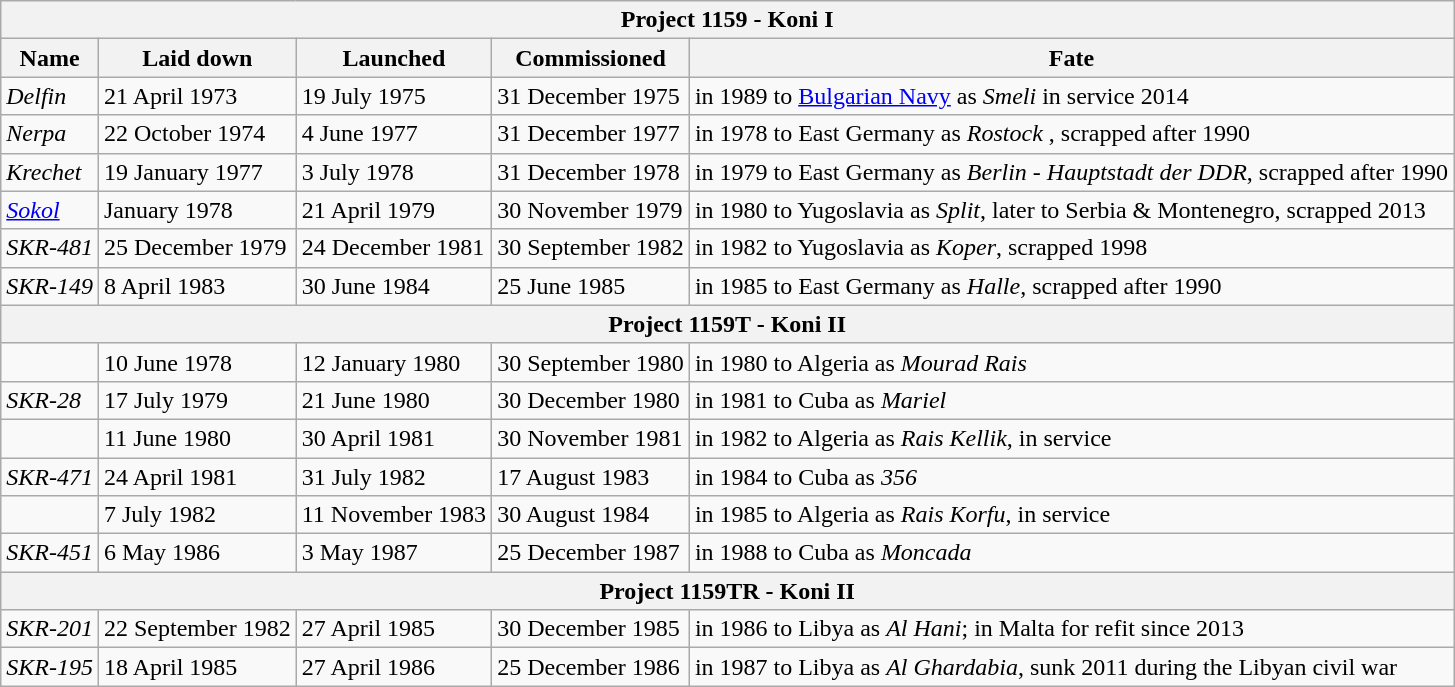<table border="1" class="wikitable">
<tr>
<th colspan="5">Project 1159 - Koni I</th>
</tr>
<tr>
<th>Name</th>
<th>Laid down</th>
<th>Launched</th>
<th>Commissioned</th>
<th>Fate</th>
</tr>
<tr>
<td><em>Delfin</em></td>
<td>21 April 1973</td>
<td>19 July 1975</td>
<td>31 December 1975</td>
<td>in 1989 to <a href='#'>Bulgarian Navy</a> as <em>Smeli</em> in service 2014</td>
</tr>
<tr>
<td><em>Nerpa</em></td>
<td>22 October 1974</td>
<td>4 June 1977</td>
<td>31 December 1977</td>
<td>in 1978 to East Germany as <em>Rostock</em> , scrapped after 1990</td>
</tr>
<tr>
<td><em>Krechet</em></td>
<td>19 January 1977</td>
<td>3 July 1978</td>
<td>31 December 1978</td>
<td>in 1979 to East Germany as <em>Berlin - Hauptstadt der DDR</em>, scrapped after 1990</td>
</tr>
<tr>
<td><a href='#'><em>Sokol</em></a></td>
<td>January 1978</td>
<td>21 April 1979</td>
<td>30 November 1979</td>
<td>in 1980 to Yugoslavia as <em>Split</em>, later to Serbia & Montenegro, scrapped 2013</td>
</tr>
<tr>
<td><em>SKR-481</em></td>
<td>25 December 1979</td>
<td>24 December 1981</td>
<td>30 September 1982</td>
<td>in 1982 to Yugoslavia as <em>Koper</em>, scrapped 1998</td>
</tr>
<tr>
<td><em>SKR-149</em></td>
<td>8 April 1983</td>
<td>30 June 1984</td>
<td>25 June 1985</td>
<td>in 1985 to East Germany as <em>Halle</em>, scrapped after 1990</td>
</tr>
<tr>
<th colspan="5">Project 1159T - Koni II</th>
</tr>
<tr>
<td></td>
<td>10 June 1978</td>
<td>12 January 1980</td>
<td>30 September 1980</td>
<td>in 1980 to Algeria as <em>Mourad Rais</em></td>
</tr>
<tr>
<td><em>SKR-28</em></td>
<td>17 July 1979</td>
<td>21 June 1980</td>
<td>30 December 1980</td>
<td>in 1981 to Cuba as <em>Mariel</em></td>
</tr>
<tr>
<td></td>
<td>11 June 1980</td>
<td>30 April 1981</td>
<td>30 November 1981</td>
<td>in 1982 to Algeria as <em>Rais Kellik</em>, in service</td>
</tr>
<tr>
<td><em>SKR-471</em></td>
<td>24 April 1981</td>
<td>31 July 1982</td>
<td>17 August 1983</td>
<td>in 1984 to Cuba as <em>356</em></td>
</tr>
<tr>
<td></td>
<td>7 July 1982</td>
<td>11 November 1983</td>
<td>30 August 1984</td>
<td>in 1985 to Algeria as <em>Rais Korfu</em>, in service</td>
</tr>
<tr>
<td><em>SKR-451</em></td>
<td>6 May 1986</td>
<td>3 May 1987</td>
<td>25 December 1987</td>
<td>in 1988 to Cuba as <em>Moncada</em></td>
</tr>
<tr>
<th colspan="5">Project 1159TR - Koni II</th>
</tr>
<tr>
<td><em>SKR-201</em></td>
<td>22 September 1982</td>
<td>27 April 1985</td>
<td>30 December 1985</td>
<td>in 1986 to Libya as <em>Al Hani</em>; in Malta for refit since 2013</td>
</tr>
<tr>
<td><em>SKR-195</em></td>
<td>18 April 1985</td>
<td>27 April 1986</td>
<td>25 December 1986</td>
<td>in 1987 to Libya as <em>Al Ghardabia</em>, sunk 2011 during the Libyan civil war</td>
</tr>
</table>
